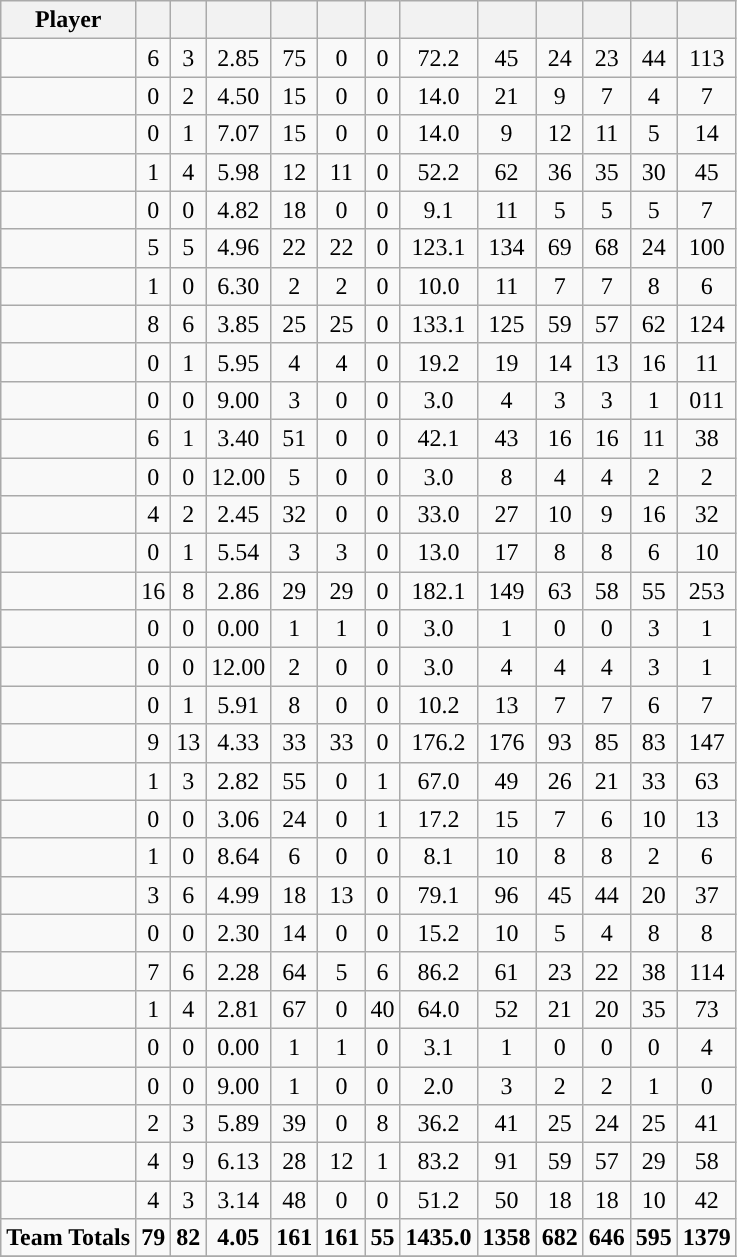<table class="wikitable sortable" style="text-align:center;">
<tr>
<th>Player</th>
<th></th>
<th></th>
<th></th>
<th></th>
<th></th>
<th></th>
<th></th>
<th></th>
<th></th>
<th></th>
<th></th>
<th></th>
</tr>
<tr>
<td align=left></td>
<td>6</td>
<td>3</td>
<td>2.85</td>
<td>75</td>
<td>0</td>
<td>0</td>
<td>72.2</td>
<td>45</td>
<td>24</td>
<td>23</td>
<td>44</td>
<td>113</td>
</tr>
<tr>
<td align=left></td>
<td>0</td>
<td>2</td>
<td>4.50</td>
<td>15</td>
<td>0</td>
<td>0</td>
<td>14.0</td>
<td>21</td>
<td>9</td>
<td>7</td>
<td>4</td>
<td>7</td>
</tr>
<tr>
<td align=left></td>
<td>0</td>
<td>1</td>
<td>7.07</td>
<td>15</td>
<td>0</td>
<td>0</td>
<td>14.0</td>
<td>9</td>
<td>12</td>
<td>11</td>
<td>5</td>
<td>14</td>
</tr>
<tr>
<td align=left></td>
<td>1</td>
<td>4</td>
<td>5.98</td>
<td>12</td>
<td>11</td>
<td>0</td>
<td>52.2</td>
<td>62</td>
<td>36</td>
<td>35</td>
<td>30</td>
<td>45</td>
</tr>
<tr>
<td align=left></td>
<td>0</td>
<td>0</td>
<td>4.82</td>
<td>18</td>
<td>0</td>
<td>0</td>
<td>9.1</td>
<td>11</td>
<td>5</td>
<td>5</td>
<td>5</td>
<td>7</td>
</tr>
<tr>
<td align=left></td>
<td>5</td>
<td>5</td>
<td>4.96</td>
<td>22</td>
<td>22</td>
<td>0</td>
<td>123.1</td>
<td>134</td>
<td>69</td>
<td>68</td>
<td>24</td>
<td>100</td>
</tr>
<tr>
<td align=left></td>
<td>1</td>
<td>0</td>
<td>6.30</td>
<td>2</td>
<td>2</td>
<td>0</td>
<td>10.0</td>
<td>11</td>
<td>7</td>
<td>7</td>
<td>8</td>
<td>6</td>
</tr>
<tr>
<td align=left></td>
<td>8</td>
<td>6</td>
<td>3.85</td>
<td>25</td>
<td>25</td>
<td>0</td>
<td>133.1</td>
<td>125</td>
<td>59</td>
<td>57</td>
<td>62</td>
<td>124</td>
</tr>
<tr>
<td align=left></td>
<td>0</td>
<td>1</td>
<td>5.95</td>
<td>4</td>
<td>4</td>
<td>0</td>
<td>19.2</td>
<td>19</td>
<td>14</td>
<td>13</td>
<td>16</td>
<td>11</td>
</tr>
<tr>
<td align=left></td>
<td>0</td>
<td>0</td>
<td>9.00</td>
<td>3</td>
<td>0</td>
<td>0</td>
<td>3.0</td>
<td>4</td>
<td>3</td>
<td>3</td>
<td>1</td>
<td>011</td>
</tr>
<tr>
<td align=left></td>
<td>6</td>
<td>1</td>
<td>3.40</td>
<td>51</td>
<td>0</td>
<td>0</td>
<td>42.1</td>
<td>43</td>
<td>16</td>
<td>16</td>
<td>11</td>
<td>38</td>
</tr>
<tr>
<td align=left></td>
<td>0</td>
<td>0</td>
<td>12.00</td>
<td>5</td>
<td>0</td>
<td>0</td>
<td>3.0</td>
<td>8</td>
<td>4</td>
<td>4</td>
<td>2</td>
<td>2</td>
</tr>
<tr>
<td align=left></td>
<td>4</td>
<td>2</td>
<td>2.45</td>
<td>32</td>
<td>0</td>
<td>0</td>
<td>33.0</td>
<td>27</td>
<td>10</td>
<td>9</td>
<td>16</td>
<td>32</td>
</tr>
<tr>
<td align=left></td>
<td>0</td>
<td>1</td>
<td>5.54</td>
<td>3</td>
<td>3</td>
<td>0</td>
<td>13.0</td>
<td>17</td>
<td>8</td>
<td>8</td>
<td>6</td>
<td>10</td>
</tr>
<tr>
<td align=left></td>
<td>16</td>
<td>8</td>
<td>2.86</td>
<td>29</td>
<td>29</td>
<td>0</td>
<td>182.1</td>
<td>149</td>
<td>63</td>
<td>58</td>
<td>55</td>
<td>253</td>
</tr>
<tr>
<td align=left></td>
<td>0</td>
<td>0</td>
<td>0.00</td>
<td>1</td>
<td>1</td>
<td>0</td>
<td>3.0</td>
<td>1</td>
<td>0</td>
<td>0</td>
<td>3</td>
<td>1</td>
</tr>
<tr>
<td align=left></td>
<td>0</td>
<td>0</td>
<td>12.00</td>
<td>2</td>
<td>0</td>
<td>0</td>
<td>3.0</td>
<td>4</td>
<td>4</td>
<td>4</td>
<td>3</td>
<td>1</td>
</tr>
<tr>
<td align=left></td>
<td>0</td>
<td>1</td>
<td>5.91</td>
<td>8</td>
<td>0</td>
<td>0</td>
<td>10.2</td>
<td>13</td>
<td>7</td>
<td>7</td>
<td>6</td>
<td>7</td>
</tr>
<tr>
<td align=left></td>
<td>9</td>
<td>13</td>
<td>4.33</td>
<td>33</td>
<td>33</td>
<td>0</td>
<td>176.2</td>
<td>176</td>
<td>93</td>
<td>85</td>
<td>83</td>
<td>147</td>
</tr>
<tr>
<td align=left></td>
<td>1</td>
<td>3</td>
<td>2.82</td>
<td>55</td>
<td>0</td>
<td>1</td>
<td>67.0</td>
<td>49</td>
<td>26</td>
<td>21</td>
<td>33</td>
<td>63</td>
</tr>
<tr>
<td align=left></td>
<td>0</td>
<td>0</td>
<td>3.06</td>
<td>24</td>
<td>0</td>
<td>1</td>
<td>17.2</td>
<td>15</td>
<td>7</td>
<td>6</td>
<td>10</td>
<td>13</td>
</tr>
<tr>
<td align=left></td>
<td>1</td>
<td>0</td>
<td>8.64</td>
<td>6</td>
<td>0</td>
<td>0</td>
<td>8.1</td>
<td>10</td>
<td>8</td>
<td>8</td>
<td>2</td>
<td>6</td>
</tr>
<tr>
<td align=left></td>
<td>3</td>
<td>6</td>
<td>4.99</td>
<td>18</td>
<td>13</td>
<td>0</td>
<td>79.1</td>
<td>96</td>
<td>45</td>
<td>44</td>
<td>20</td>
<td>37</td>
</tr>
<tr>
<td align=left></td>
<td>0</td>
<td>0</td>
<td>2.30</td>
<td>14</td>
<td>0</td>
<td>0</td>
<td>15.2</td>
<td>10</td>
<td>5</td>
<td>4</td>
<td>8</td>
<td>8</td>
</tr>
<tr>
<td align=left></td>
<td>7</td>
<td>6</td>
<td>2.28</td>
<td>64</td>
<td 3>5</td>
<td>6</td>
<td>86.2</td>
<td>61</td>
<td>23</td>
<td>22</td>
<td>38</td>
<td>114</td>
</tr>
<tr>
<td align=left></td>
<td>1</td>
<td>4</td>
<td>2.81</td>
<td>67</td>
<td>0</td>
<td>40</td>
<td>64.0</td>
<td>52</td>
<td>21</td>
<td>20</td>
<td>35</td>
<td>73</td>
</tr>
<tr>
<td align=left></td>
<td>0</td>
<td>0</td>
<td>0.00</td>
<td>1</td>
<td>1</td>
<td>0</td>
<td>3.1</td>
<td>1</td>
<td>0</td>
<td>0</td>
<td>0</td>
<td>4</td>
</tr>
<tr>
<td align=left></td>
<td>0</td>
<td>0</td>
<td>9.00</td>
<td>1</td>
<td>0</td>
<td>0</td>
<td>2.0</td>
<td>3</td>
<td>2</td>
<td>2</td>
<td>1</td>
<td>0</td>
</tr>
<tr>
<td align=left></td>
<td>2</td>
<td>3</td>
<td>5.89</td>
<td>39</td>
<td>0</td>
<td>8</td>
<td>36.2</td>
<td>41</td>
<td 14>25</td>
<td>24</td>
<td>25</td>
<td>41</td>
</tr>
<tr>
<td align=left></td>
<td>4</td>
<td>9</td>
<td>6.13</td>
<td>28</td>
<td>12</td>
<td>1</td>
<td>83.2</td>
<td>91</td>
<td>59</td>
<td>57</td>
<td>29</td>
<td>58</td>
</tr>
<tr>
<td align=left></td>
<td>4</td>
<td>3</td>
<td>3.14</td>
<td>48</td>
<td>0</td>
<td>0</td>
<td>51.2</td>
<td>50</td>
<td>18</td>
<td>18</td>
<td>10</td>
<td>42</td>
</tr>
<tr>
<td align=left><strong>Team Totals</strong></td>
<td><strong>79</strong></td>
<td><strong>82</strong></td>
<td><strong>4.05</strong></td>
<td><strong>161</strong></td>
<td><strong>161</strong></td>
<td><strong>55</strong></td>
<td><strong>1435.0</strong></td>
<td><strong>1358</strong></td>
<td><strong>682</strong></td>
<td><strong>646</strong></td>
<td><strong>595</strong></td>
<td><strong>1379</strong></td>
</tr>
<tr class=="sortbottom">
</tr>
</table>
